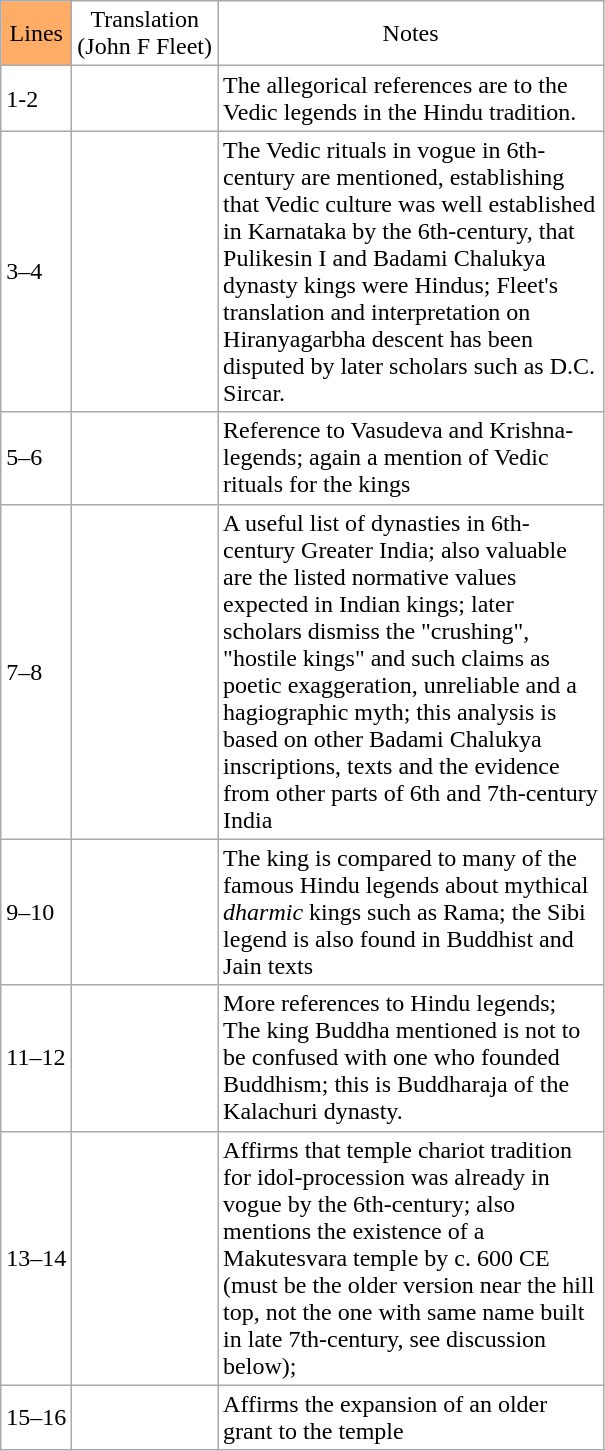<table class="wikitable" align=center style = " background: transparent; ">
<tr style="text-align: center;">
<td width=40px style="background: #ffad66;">Lines</td>
<td>Translation<br>(John F Fleet)</td>
<td width=250px>Notes</td>
</tr>
<tr style="text-align: left;">
<td>1-2</td>
<td></td>
<td>The allegorical references are to the Vedic legends in the Hindu tradition.</td>
</tr>
<tr>
<td>3–4</td>
<td></td>
<td>The Vedic rituals in vogue in 6th-century are mentioned, establishing that Vedic culture was well established in Karnataka by the 6th-century, that Pulikesin I and Badami Chalukya dynasty kings were Hindus; Fleet's translation and interpretation on Hiranyagarbha descent has been disputed by later scholars such as D.C. Sircar.</td>
</tr>
<tr>
<td>5–6</td>
<td></td>
<td>Reference to Vasudeva and Krishna-legends; again a mention of Vedic rituals for the kings</td>
</tr>
<tr>
<td>7–8</td>
<td></td>
<td>A useful list of dynasties in 6th-century Greater India; also valuable are the listed normative values expected in Indian kings; later scholars dismiss the "crushing", "hostile kings" and such claims as poetic exaggeration, unreliable and a hagiographic myth; this analysis is based on other Badami Chalukya inscriptions, texts and the evidence from other parts of 6th and 7th-century India</td>
</tr>
<tr>
<td>9–10</td>
<td></td>
<td>The king is compared to many of the famous Hindu legends about mythical <em>dharmic</em> kings such as Rama; the Sibi legend is also found in Buddhist and Jain texts</td>
</tr>
<tr>
<td>11–12</td>
<td></td>
<td>More references to Hindu legends; The king Buddha mentioned is not to be confused with one who founded Buddhism; this is Buddharaja of the Kalachuri dynasty.</td>
</tr>
<tr>
<td>13–14</td>
<td></td>
<td>Affirms that temple chariot tradition for idol-procession was already in vogue by the 6th-century; also mentions the existence of a Makutesvara temple by c. 600 CE (must be the older version near the hill top, not the one with same name built in late 7th-century, see discussion below);</td>
</tr>
<tr>
<td>15–16</td>
<td></td>
<td>Affirms the expansion of an older grant to the temple</td>
</tr>
</table>
